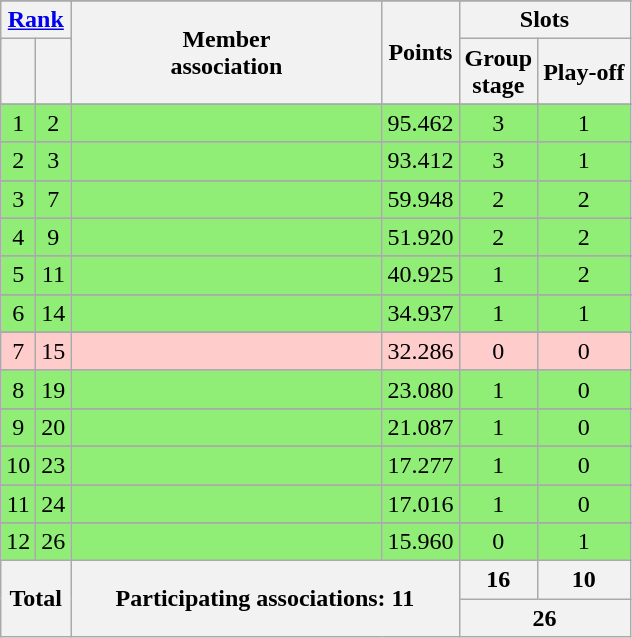<table class="wikitable" style="text-align:center">
<tr>
</tr>
<tr>
<th colspan=2 rowspan=2><a href='#'>Rank</a></th>
<th rowspan=3 width=200>Member<br>association</th>
<th rowspan=3>Points</th>
<th colspan=4>Slots</th>
</tr>
<tr>
<th rowspan=2>Group<br>stage</th>
<th rowspan=2>Play-off</th>
</tr>
<tr>
<th></th>
<th></th>
</tr>
<tr>
</tr>
<tr bgcolor=#90ee77>
<td>1</td>
<td>2</td>
<td align=left></td>
<td>95.462</td>
<td>3</td>
<td>1</td>
</tr>
<tr>
</tr>
<tr bgcolor=#90ee77>
<td>2</td>
<td>3</td>
<td align=left></td>
<td>93.412</td>
<td>3</td>
<td>1</td>
</tr>
<tr>
</tr>
<tr bgcolor=#90ee77>
<td>3</td>
<td>7</td>
<td align=left></td>
<td>59.948</td>
<td>2</td>
<td>2</td>
</tr>
<tr>
</tr>
<tr bgcolor=#90ee77>
<td>4</td>
<td>9</td>
<td align=left></td>
<td>51.920</td>
<td>2</td>
<td>2</td>
</tr>
<tr>
</tr>
<tr bgcolor=#90ee77>
<td>5</td>
<td>11</td>
<td align=left></td>
<td>40.925</td>
<td>1</td>
<td>2</td>
</tr>
<tr>
</tr>
<tr bgcolor=#90ee77>
<td>6</td>
<td>14</td>
<td align=left></td>
<td>34.937</td>
<td>1</td>
<td>1</td>
</tr>
<tr>
</tr>
<tr bgcolor=ffcccc>
<td>7</td>
<td>15</td>
<td align=left></td>
<td>32.286</td>
<td>0</td>
<td>0</td>
</tr>
<tr>
</tr>
<tr bgcolor=#90ee77>
<td>8</td>
<td>19</td>
<td align=left></td>
<td>23.080</td>
<td>1</td>
<td>0</td>
</tr>
<tr>
</tr>
<tr bgcolor=#90ee77>
<td>9</td>
<td>20</td>
<td align=left></td>
<td>21.087</td>
<td>1</td>
<td>0</td>
</tr>
<tr>
</tr>
<tr bgcolor=#90ee77>
<td>10</td>
<td>23</td>
<td align=left></td>
<td>17.277</td>
<td>1</td>
<td>0</td>
</tr>
<tr>
</tr>
<tr bgcolor=#90ee77>
<td>11</td>
<td>24</td>
<td align=left></td>
<td>17.016</td>
<td>1</td>
<td>0</td>
</tr>
<tr>
</tr>
<tr bgcolor=#90ee77>
<td>12</td>
<td>26</td>
<td align=left></td>
<td>15.960</td>
<td>0</td>
<td>1</td>
</tr>
<tr>
<th colspan=2 rowspan=2>Total</th>
<th colspan=2 rowspan=2>Participating associations: 11</th>
<th>16</th>
<th>10</th>
</tr>
<tr>
<th colspan=3>26</th>
</tr>
</table>
